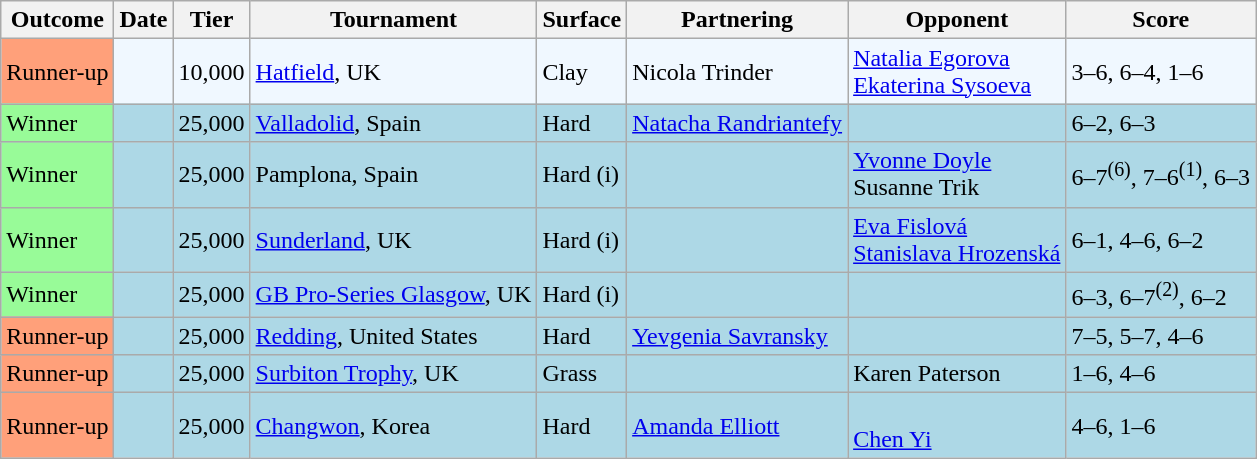<table class="sortable wikitable">
<tr>
<th>Outcome</th>
<th>Date</th>
<th>Tier</th>
<th>Tournament</th>
<th>Surface</th>
<th>Partnering</th>
<th>Opponent</th>
<th class="unsortable">Score</th>
</tr>
<tr bgcolor=#f0f8ff>
<td bgcolor=FFA07A>Runner-up</td>
<td></td>
<td>10,000</td>
<td><a href='#'>Hatfield</a>, UK</td>
<td>Clay</td>
<td> Nicola Trinder</td>
<td> <a href='#'>Natalia Egorova</a><br> <a href='#'>Ekaterina Sysoeva</a></td>
<td>3–6, 6–4, 1–6</td>
</tr>
<tr bgcolor=lightblue>
<td bgcolor=98FB98>Winner</td>
<td></td>
<td>25,000</td>
<td><a href='#'>Valladolid</a>, Spain</td>
<td>Hard</td>
<td> <a href='#'>Natacha Randriantefy</a></td>
<td> <br> </td>
<td>6–2, 6–3</td>
</tr>
<tr bgcolor=lightblue>
<td bgcolor=98FB98>Winner</td>
<td></td>
<td>25,000</td>
<td>Pamplona, Spain</td>
<td>Hard (i)</td>
<td> </td>
<td> <a href='#'>Yvonne Doyle</a><br> Susanne Trik</td>
<td>6–7<sup>(6)</sup>, 7–6<sup>(1)</sup>, 6–3</td>
</tr>
<tr bgcolor=lightblue>
<td bgcolor=98FB98>Winner</td>
<td></td>
<td>25,000</td>
<td><a href='#'>Sunderland</a>, UK</td>
<td>Hard (i)</td>
<td> </td>
<td> <a href='#'>Eva Fislová</a><br> <a href='#'>Stanislava Hrozenská</a></td>
<td>6–1, 4–6, 6–2</td>
</tr>
<tr bgcolor=lightblue>
<td bgcolor=#98FB98>Winner</td>
<td></td>
<td>25,000</td>
<td><a href='#'>GB Pro-Series Glasgow</a>, UK</td>
<td>Hard (i)</td>
<td> </td>
<td> <br> </td>
<td>6–3, 6–7<sup>(2)</sup>, 6–2</td>
</tr>
<tr bgcolor=lightblue>
<td bgcolor=FFA07A>Runner-up</td>
<td></td>
<td>25,000</td>
<td><a href='#'>Redding</a>, United States</td>
<td>Hard</td>
<td> <a href='#'>Yevgenia Savransky</a></td>
<td> <br> </td>
<td>7–5, 5–7, 4–6</td>
</tr>
<tr bgcolor=lightblue>
<td bgcolor=FFA07A>Runner-up</td>
<td></td>
<td>25,000</td>
<td><a href='#'>Surbiton Trophy</a>, UK</td>
<td>Grass</td>
<td> </td>
<td> Karen Paterson<br> </td>
<td>1–6, 4–6</td>
</tr>
<tr bgcolor=lightblue>
<td bgcolor=#FFA07A>Runner-up</td>
<td></td>
<td>25,000</td>
<td><a href='#'>Changwon</a>, Korea</td>
<td>Hard</td>
<td> <a href='#'>Amanda Elliott</a></td>
<td> <br> <a href='#'>Chen Yi</a></td>
<td>4–6, 1–6</td>
</tr>
</table>
